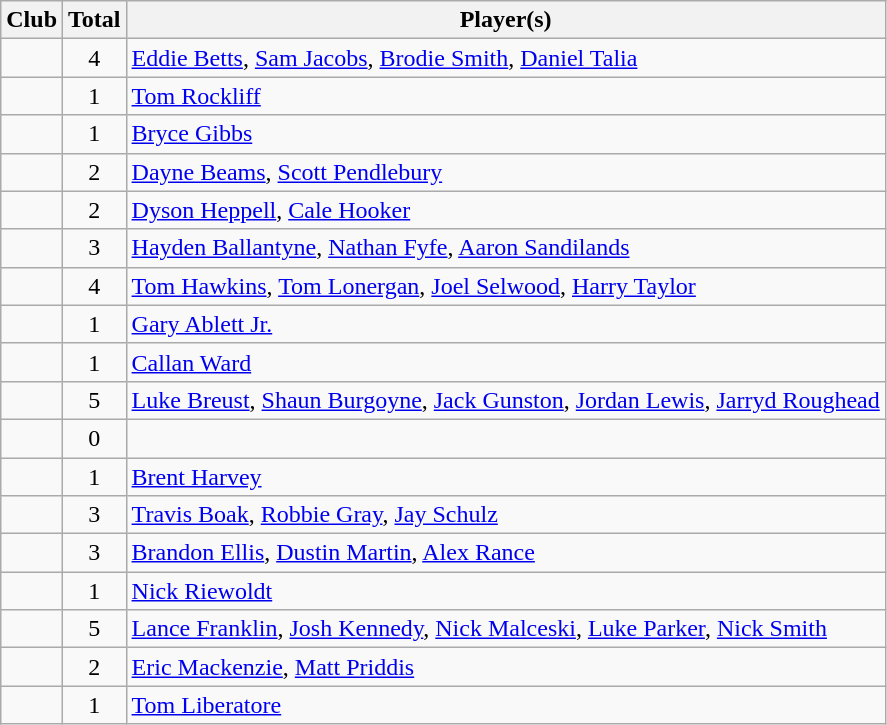<table class="wikitable sortable">
<tr>
<th>Club</th>
<th>Total</th>
<th class=unsortable>Player(s)</th>
</tr>
<tr>
<td></td>
<td align=center>4</td>
<td><a href='#'>Eddie Betts</a>, <a href='#'>Sam Jacobs</a>, <a href='#'>Brodie Smith</a>, <a href='#'>Daniel Talia</a></td>
</tr>
<tr>
<td></td>
<td align=center>1</td>
<td><a href='#'>Tom Rockliff</a></td>
</tr>
<tr>
<td></td>
<td align=center>1</td>
<td><a href='#'>Bryce Gibbs</a></td>
</tr>
<tr>
<td></td>
<td align=center>2</td>
<td><a href='#'>Dayne Beams</a>, <a href='#'>Scott Pendlebury</a></td>
</tr>
<tr>
<td></td>
<td align=center>2</td>
<td><a href='#'>Dyson Heppell</a>, <a href='#'>Cale Hooker</a></td>
</tr>
<tr>
<td></td>
<td align=center>3</td>
<td><a href='#'>Hayden Ballantyne</a>, <a href='#'>Nathan Fyfe</a>, <a href='#'>Aaron Sandilands</a></td>
</tr>
<tr>
<td></td>
<td align=center>4</td>
<td><a href='#'>Tom Hawkins</a>, <a href='#'>Tom Lonergan</a>, <a href='#'>Joel Selwood</a>, <a href='#'>Harry Taylor</a></td>
</tr>
<tr>
<td></td>
<td align=center>1</td>
<td><a href='#'>Gary Ablett Jr.</a></td>
</tr>
<tr>
<td></td>
<td align=center>1</td>
<td><a href='#'>Callan Ward</a></td>
</tr>
<tr>
<td></td>
<td align=center>5</td>
<td><a href='#'>Luke Breust</a>, <a href='#'>Shaun Burgoyne</a>, <a href='#'>Jack Gunston</a>, <a href='#'>Jordan Lewis</a>, <a href='#'>Jarryd Roughead</a></td>
</tr>
<tr>
<td></td>
<td align=center>0</td>
<td></td>
</tr>
<tr>
<td></td>
<td align=center>1</td>
<td><a href='#'>Brent Harvey</a></td>
</tr>
<tr>
<td></td>
<td align=center>3</td>
<td><a href='#'>Travis Boak</a>, <a href='#'>Robbie Gray</a>, <a href='#'>Jay Schulz</a></td>
</tr>
<tr>
<td></td>
<td align=center>3</td>
<td><a href='#'>Brandon Ellis</a>, <a href='#'>Dustin Martin</a>, <a href='#'>Alex Rance</a></td>
</tr>
<tr>
<td></td>
<td align=center>1</td>
<td><a href='#'>Nick Riewoldt</a></td>
</tr>
<tr>
<td></td>
<td align=center>5</td>
<td><a href='#'>Lance Franklin</a>, <a href='#'>Josh Kennedy</a>, <a href='#'>Nick Malceski</a>, <a href='#'>Luke Parker</a>, <a href='#'>Nick Smith</a></td>
</tr>
<tr>
<td></td>
<td align=center>2</td>
<td><a href='#'>Eric Mackenzie</a>, <a href='#'>Matt Priddis</a></td>
</tr>
<tr>
<td></td>
<td align=center>1</td>
<td><a href='#'>Tom Liberatore</a></td>
</tr>
</table>
